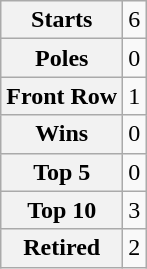<table class="wikitable" style="text-align:center">
<tr>
<th>Starts</th>
<td>6</td>
</tr>
<tr>
<th>Poles</th>
<td>0</td>
</tr>
<tr>
<th>Front Row</th>
<td>1</td>
</tr>
<tr>
<th>Wins</th>
<td>0</td>
</tr>
<tr>
<th>Top 5</th>
<td>0</td>
</tr>
<tr>
<th>Top 10</th>
<td>3</td>
</tr>
<tr>
<th>Retired</th>
<td>2</td>
</tr>
</table>
